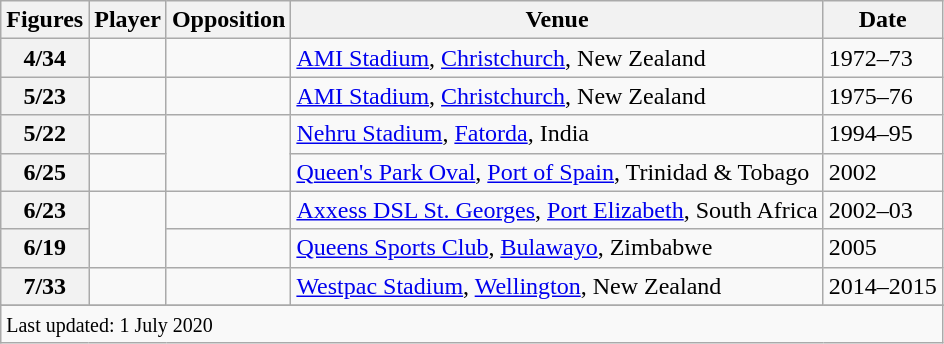<table class="wikitable plainrowheaders sortable">
<tr>
<th scope=col>Figures</th>
<th scope=col>Player</th>
<th scope=col>Opposition</th>
<th scope=col>Venue</th>
<th scope=col>Date</th>
</tr>
<tr>
<th>4/34</th>
<td></td>
<td></td>
<td><a href='#'>AMI Stadium</a>, <a href='#'>Christchurch</a>, New Zealand</td>
<td>1972–73</td>
</tr>
<tr>
<th>5/23</th>
<td></td>
<td></td>
<td><a href='#'>AMI Stadium</a>, <a href='#'>Christchurch</a>, New Zealand</td>
<td>1975–76</td>
</tr>
<tr>
<th>5/22</th>
<td></td>
<td rowspan=2></td>
<td><a href='#'>Nehru Stadium</a>, <a href='#'>Fatorda</a>, India</td>
<td>1994–95</td>
</tr>
<tr>
<th>6/25</th>
<td></td>
<td><a href='#'>Queen's Park Oval</a>, <a href='#'>Port of Spain</a>, Trinidad & Tobago</td>
<td>2002</td>
</tr>
<tr>
<th>6/23</th>
<td rowspan=2></td>
<td></td>
<td><a href='#'>Axxess DSL St. Georges</a>, <a href='#'>Port Elizabeth</a>, South Africa</td>
<td>2002–03 </td>
</tr>
<tr>
<th>6/19</th>
<td></td>
<td><a href='#'>Queens Sports Club</a>, <a href='#'>Bulawayo</a>, Zimbabwe</td>
<td>2005</td>
</tr>
<tr>
<th>7/33</th>
<td></td>
<td></td>
<td><a href='#'>Westpac Stadium</a>, <a href='#'>Wellington</a>, New Zealand</td>
<td>2014–2015 </td>
</tr>
<tr>
</tr>
<tr class=sortbottom>
<td colspan=5><small>Last updated: 1 July 2020</small></td>
</tr>
</table>
